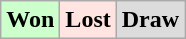<table class="wikitable">
<tr>
<td bgcolor="#ccffcc"><strong>Won</strong></td>
<td bgcolor="FFE4E1"><strong>Lost</strong></td>
<td bgcolor="DCDCDC"><strong>Draw</strong></td>
</tr>
</table>
